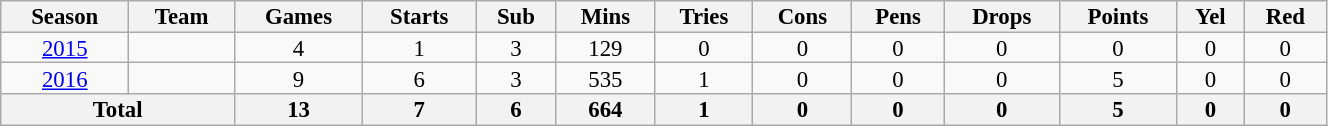<table class="wikitable" style="text-align:center; line-height:90%; font-size:95%; width:70%;">
<tr>
<th>Season</th>
<th>Team</th>
<th>Games</th>
<th>Starts</th>
<th>Sub</th>
<th>Mins</th>
<th>Tries</th>
<th>Cons</th>
<th>Pens</th>
<th>Drops</th>
<th>Points</th>
<th>Yel</th>
<th>Red</th>
</tr>
<tr>
<td><a href='#'>2015</a></td>
<td></td>
<td>4</td>
<td>1</td>
<td>3</td>
<td>129</td>
<td>0</td>
<td>0</td>
<td>0</td>
<td>0</td>
<td>0</td>
<td>0</td>
<td>0</td>
</tr>
<tr>
<td><a href='#'>2016</a></td>
<td></td>
<td>9</td>
<td>6</td>
<td>3</td>
<td>535</td>
<td>1</td>
<td>0</td>
<td>0</td>
<td>0</td>
<td>5</td>
<td>0</td>
<td>0</td>
</tr>
<tr>
<th colspan="2">Total</th>
<th>13</th>
<th>7</th>
<th>6</th>
<th>664</th>
<th>1</th>
<th>0</th>
<th>0</th>
<th>0</th>
<th>5</th>
<th>0</th>
<th>0</th>
</tr>
</table>
